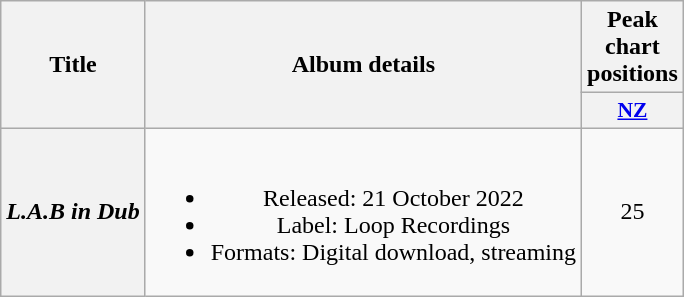<table class="wikitable plainrowheaders" style="text-align:center;">
<tr>
<th scope="col" rowspan="2">Title</th>
<th scope="col" rowspan="2">Album details</th>
<th scope="col" colspan="1">Peak chart positions</th>
</tr>
<tr>
<th scope="col" style="width:2.5em;font-size:90%;"><a href='#'>NZ</a><br></th>
</tr>
<tr>
<th scope="row"><em>L.A.B in Dub</em><br></th>
<td><br><ul><li>Released: 21 October 2022</li><li>Label: Loop Recordings</li><li>Formats: Digital download, streaming</li></ul></td>
<td>25</td>
</tr>
</table>
